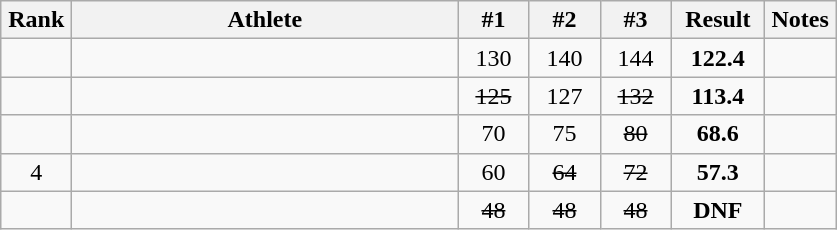<table class = "wikitable" style="text-align:center;">
<tr>
<th width=40>Rank</th>
<th width=250>Athlete</th>
<th width=40>#1</th>
<th width=40>#2</th>
<th width=40>#3</th>
<th width=55>Result</th>
<th width=40>Notes</th>
</tr>
<tr>
<td></td>
<td align=left></td>
<td>130</td>
<td>140</td>
<td>144</td>
<td><strong>122.4</strong></td>
<td></td>
</tr>
<tr>
<td></td>
<td align=left></td>
<td><s>125</s></td>
<td>127</td>
<td><s>132</s></td>
<td><strong>113.4</strong></td>
<td></td>
</tr>
<tr>
<td></td>
<td align=left></td>
<td>70</td>
<td>75</td>
<td><s>80</s></td>
<td><strong>68.6</strong></td>
<td></td>
</tr>
<tr>
<td>4</td>
<td align=left></td>
<td>60</td>
<td><s>64</s></td>
<td><s>72</s></td>
<td><strong>57.3</strong></td>
<td></td>
</tr>
<tr>
<td></td>
<td align=left></td>
<td><s>48</s></td>
<td><s>48</s></td>
<td><s>48</s></td>
<td><strong>DNF</strong></td>
<td></td>
</tr>
</table>
